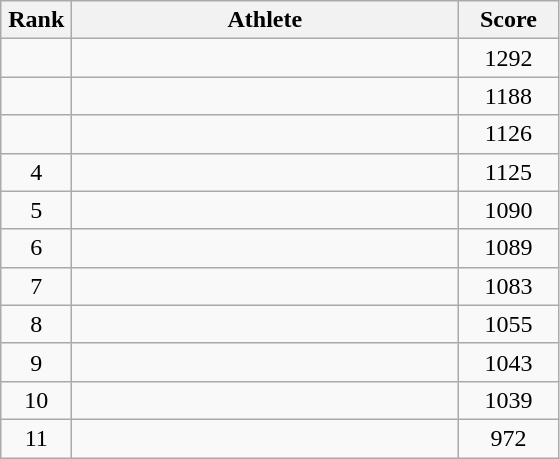<table class=wikitable style="text-align:center">
<tr>
<th width=40>Rank</th>
<th width=250>Athlete</th>
<th width=60>Score</th>
</tr>
<tr>
<td></td>
<td align="left"></td>
<td>1292</td>
</tr>
<tr>
<td></td>
<td align="left"></td>
<td>1188</td>
</tr>
<tr>
<td></td>
<td align="left"></td>
<td>1126</td>
</tr>
<tr>
<td>4</td>
<td align="left"></td>
<td>1125</td>
</tr>
<tr>
<td>5</td>
<td align="left"></td>
<td>1090</td>
</tr>
<tr>
<td>6</td>
<td align="left"></td>
<td>1089</td>
</tr>
<tr>
<td>7</td>
<td align="left"></td>
<td>1083</td>
</tr>
<tr>
<td>8</td>
<td align="left"></td>
<td>1055</td>
</tr>
<tr>
<td>9</td>
<td align="left"></td>
<td>1043</td>
</tr>
<tr>
<td>10</td>
<td align="left"></td>
<td>1039</td>
</tr>
<tr>
<td>11</td>
<td align="left"></td>
<td>972</td>
</tr>
</table>
